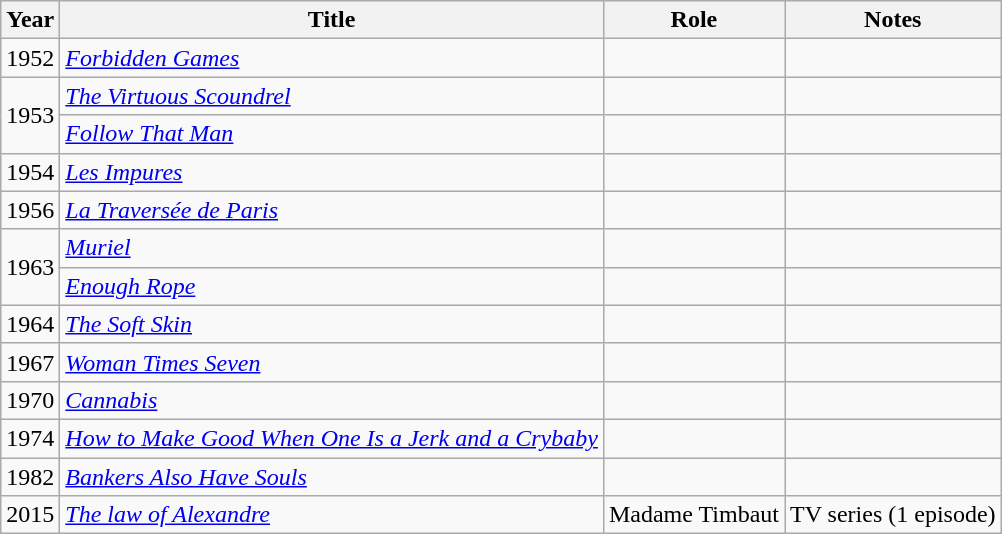<table class="wikitable sortable">
<tr>
<th>Year</th>
<th>Title</th>
<th>Role</th>
<th class="unsortable">Notes</th>
</tr>
<tr>
<td>1952</td>
<td><em><a href='#'>Forbidden Games</a></em></td>
<td></td>
<td></td>
</tr>
<tr>
<td rowspan=2>1953</td>
<td><em><a href='#'>The Virtuous Scoundrel</a></em></td>
<td></td>
<td></td>
</tr>
<tr>
<td><em><a href='#'>Follow That Man</a></em></td>
<td></td>
<td></td>
</tr>
<tr>
<td>1954</td>
<td><em><a href='#'>Les Impures</a></em></td>
<td></td>
<td></td>
</tr>
<tr>
<td>1956</td>
<td><em><a href='#'>La Traversée de Paris</a></em></td>
<td></td>
<td></td>
</tr>
<tr>
<td rowspan=2>1963</td>
<td><em><a href='#'>Muriel</a></em></td>
<td></td>
<td></td>
</tr>
<tr>
<td><em><a href='#'>Enough Rope</a></em></td>
<td></td>
<td></td>
</tr>
<tr>
<td>1964</td>
<td><em><a href='#'>The Soft Skin</a></em></td>
<td></td>
<td></td>
</tr>
<tr>
<td>1967</td>
<td><em><a href='#'>Woman Times Seven</a></em></td>
<td></td>
<td></td>
</tr>
<tr>
<td>1970</td>
<td><em><a href='#'>Cannabis</a></em></td>
<td></td>
<td></td>
</tr>
<tr>
<td>1974</td>
<td><em><a href='#'>How to Make Good When One Is a Jerk and a Crybaby</a></em></td>
<td></td>
<td></td>
</tr>
<tr>
<td>1982</td>
<td><em><a href='#'>Bankers Also Have Souls</a></em></td>
<td></td>
<td></td>
</tr>
<tr>
<td>2015</td>
<td><em><a href='#'>The law of Alexandre</a></em></td>
<td>Madame Timbaut</td>
<td>TV series (1 episode)</td>
</tr>
</table>
